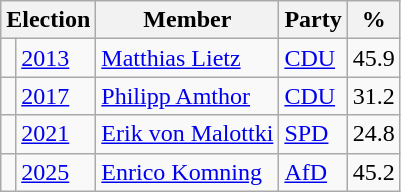<table class=wikitable>
<tr>
<th colspan=2>Election</th>
<th>Member</th>
<th>Party</th>
<th>%</th>
</tr>
<tr>
<td bgcolor=></td>
<td><a href='#'>2013</a></td>
<td><a href='#'>Matthias Lietz</a></td>
<td><a href='#'>CDU</a></td>
<td align=right>45.9</td>
</tr>
<tr>
<td bgcolor=></td>
<td><a href='#'>2017</a></td>
<td><a href='#'>Philipp Amthor</a></td>
<td><a href='#'>CDU</a></td>
<td align=right>31.2</td>
</tr>
<tr>
<td bgcolor=></td>
<td><a href='#'>2021</a></td>
<td><a href='#'>Erik von Malottki</a></td>
<td><a href='#'>SPD</a></td>
<td align=right>24.8</td>
</tr>
<tr>
<td bgcolor=></td>
<td><a href='#'>2025</a></td>
<td><a href='#'>Enrico Komning</a></td>
<td><a href='#'>AfD</a></td>
<td align=right>45.2</td>
</tr>
</table>
